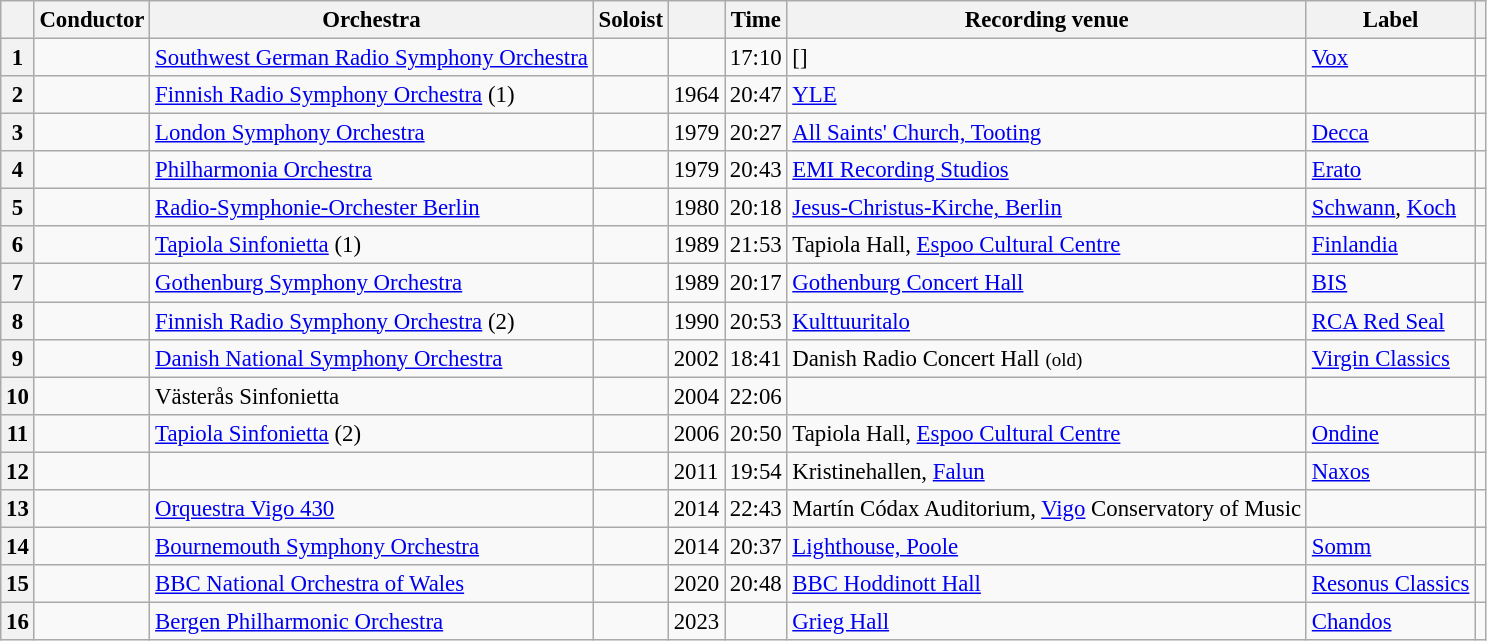<table class="wikitable sortable" style="margin-right:0; font-size:95%">
<tr>
<th scope="col"></th>
<th scope="col">Conductor</th>
<th scope="col">Orchestra</th>
<th scope="col">Soloist</th>
<th scope="col"></th>
<th scope="col">Time</th>
<th scope="col">Recording venue</th>
<th scope="col">Label</th>
<th scope="col"class="unsortable"></th>
</tr>
<tr>
<th scope="row">1</th>
<td></td>
<td><a href='#'>Southwest German Radio Symphony Orchestra</a></td>
<td></td>
<td></td>
<td>17:10</td>
<td>[]</td>
<td><a href='#'>Vox</a></td>
<td></td>
</tr>
<tr>
<th scope="row">2</th>
<td></td>
<td><a href='#'>Finnish Radio Symphony Orchestra</a> (1)</td>
<td></td>
<td>1964</td>
<td>20:47</td>
<td><a href='#'>YLE</a></td>
<td></td>
<td></td>
</tr>
<tr>
<th scope="row">3</th>
<td></td>
<td><a href='#'>London Symphony Orchestra</a></td>
<td></td>
<td>1979</td>
<td>20:27</td>
<td><a href='#'>All Saints' Church, Tooting</a></td>
<td><a href='#'>Decca</a></td>
<td></td>
</tr>
<tr>
<th scope="row">4</th>
<td></td>
<td><a href='#'>Philharmonia Orchestra</a></td>
<td></td>
<td>1979</td>
<td>20:43</td>
<td><a href='#'>EMI Recording Studios</a></td>
<td><a href='#'>Erato</a></td>
<td></td>
</tr>
<tr>
<th scope="row">5</th>
<td></td>
<td><a href='#'>Radio-Symphonie-Orchester Berlin</a></td>
<td></td>
<td>1980</td>
<td>20:18</td>
<td><a href='#'>Jesus-Christus-Kirche, Berlin</a></td>
<td><a href='#'>Schwann</a>, <a href='#'>Koch</a></td>
<td></td>
</tr>
<tr>
<th scope="row">6</th>
<td></td>
<td><a href='#'>Tapiola Sinfonietta</a> (1)</td>
<td></td>
<td>1989</td>
<td>21:53</td>
<td>Tapiola Hall, <a href='#'>Espoo Cultural Centre</a></td>
<td><a href='#'>Finlandia</a></td>
<td></td>
</tr>
<tr>
<th scope="row">7</th>
<td></td>
<td><a href='#'>Gothenburg Symphony Orchestra</a></td>
<td></td>
<td>1989</td>
<td>20:17</td>
<td><a href='#'>Gothenburg Concert Hall</a></td>
<td><a href='#'>BIS</a></td>
<td></td>
</tr>
<tr>
<th scope="row">8</th>
<td></td>
<td><a href='#'>Finnish Radio Symphony Orchestra</a> (2)</td>
<td></td>
<td>1990</td>
<td>20:53</td>
<td><a href='#'>Kulttuuritalo</a></td>
<td><a href='#'>RCA Red Seal</a></td>
<td></td>
</tr>
<tr>
<th scope="row">9</th>
<td></td>
<td><a href='#'>Danish National Symphony Orchestra</a></td>
<td></td>
<td>2002</td>
<td>18:41</td>
<td>Danish Radio Concert Hall <small>(old)</small></td>
<td><a href='#'>Virgin Classics</a></td>
<td></td>
</tr>
<tr>
<th scope="row">10</th>
<td></td>
<td>Västerås Sinfonietta</td>
<td></td>
<td>2004</td>
<td>22:06</td>
<td></td>
<td></td>
<td></td>
</tr>
<tr>
<th scope="row">11</th>
<td></td>
<td><a href='#'>Tapiola Sinfonietta</a> (2)</td>
<td></td>
<td>2006</td>
<td>20:50</td>
<td>Tapiola Hall, <a href='#'>Espoo Cultural Centre</a></td>
<td><a href='#'>Ondine</a></td>
<td></td>
</tr>
<tr>
<th scope="row">12</th>
<td></td>
<td></td>
<td></td>
<td>2011</td>
<td>19:54</td>
<td>Kristinehallen, <a href='#'>Falun</a></td>
<td><a href='#'>Naxos</a></td>
<td></td>
</tr>
<tr>
<th scope="row">13</th>
<td></td>
<td><a href='#'>Orquestra Vigo 430</a></td>
<td></td>
<td>2014</td>
<td>22:43</td>
<td>Martín Códax Auditorium, <a href='#'>Vigo</a> Conservatory of Music</td>
<td></td>
<td></td>
</tr>
<tr>
<th scope="row">14</th>
<td></td>
<td><a href='#'>Bournemouth Symphony Orchestra</a></td>
<td></td>
<td>2014</td>
<td>20:37</td>
<td><a href='#'>Lighthouse, Poole</a></td>
<td><a href='#'>Somm</a></td>
<td></td>
</tr>
<tr>
<th scope="row">15</th>
<td></td>
<td><a href='#'>BBC National Orchestra of Wales</a></td>
<td></td>
<td>2020</td>
<td>20:48</td>
<td><a href='#'>BBC Hoddinott Hall</a></td>
<td><a href='#'>Resonus Classics</a></td>
<td></td>
</tr>
<tr>
<th scope="row">16</th>
<td></td>
<td><a href='#'>Bergen Philharmonic Orchestra</a></td>
<td></td>
<td>2023</td>
<td></td>
<td><a href='#'>Grieg Hall</a></td>
<td><a href='#'>Chandos</a></td>
<td></td>
</tr>
</table>
